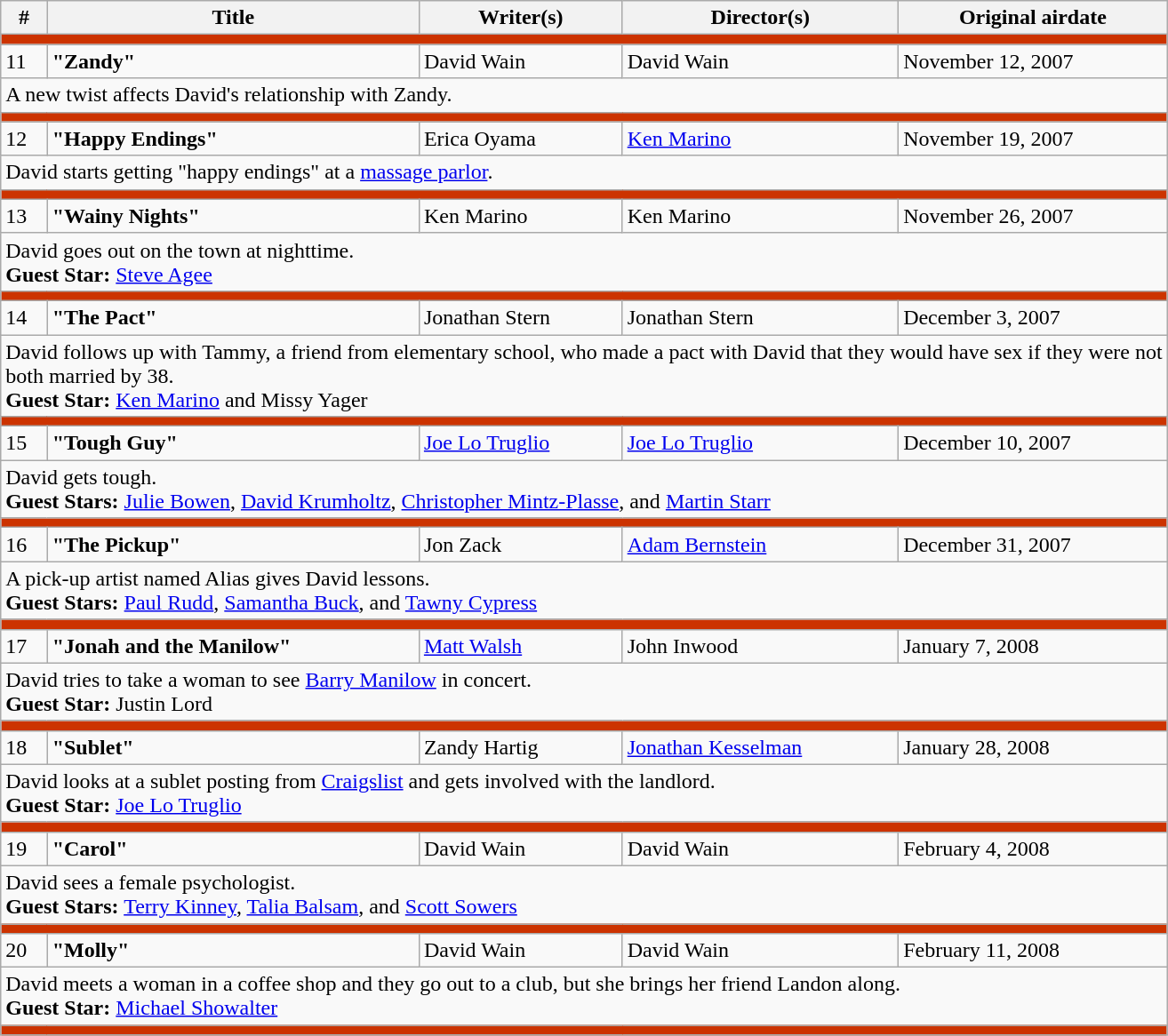<table class="wikitable">
<tr>
<th>#</th>
<th>Title</th>
<th>Writer(s)</th>
<th>Director(s)</th>
<th>Original airdate</th>
</tr>
<tr>
<td colspan="6" bgcolor="CC3300"></td>
</tr>
<tr>
<td>11</td>
<td><strong>"Zandy"</strong></td>
<td>David Wain</td>
<td>David Wain</td>
<td>November 12, 2007</td>
</tr>
<tr>
<td colspan="6">A new twist affects David's relationship with Zandy.</td>
</tr>
<tr>
<td colspan="6" bgcolor="#CC3300"></td>
</tr>
<tr>
<td>12</td>
<td><strong>"Happy Endings"</strong></td>
<td>Erica Oyama</td>
<td><a href='#'>Ken Marino</a></td>
<td>November 19, 2007</td>
</tr>
<tr>
<td colspan="6">David starts getting "happy endings" at a <a href='#'>massage parlor</a>.</td>
</tr>
<tr>
<td colspan="6" bgcolor="#CC3300"></td>
</tr>
<tr>
<td>13</td>
<td><strong>"Wainy Nights"</strong></td>
<td>Ken Marino</td>
<td>Ken Marino</td>
<td>November 26, 2007</td>
</tr>
<tr>
<td colspan="6">David goes out on the town at nighttime.<br><strong>Guest Star:</strong> <a href='#'>Steve Agee</a></td>
</tr>
<tr>
<td colspan="6" bgcolor="#CC3300"></td>
</tr>
<tr>
<td>14</td>
<td><strong>"The Pact"</strong></td>
<td>Jonathan Stern</td>
<td>Jonathan Stern</td>
<td>December 3, 2007</td>
</tr>
<tr>
<td colspan="6">David follows up with Tammy, a friend from elementary school, who made a pact with David that they would have sex if they were not <br> both married by 38.<br><strong>Guest Star:</strong> <a href='#'>Ken Marino</a> and Missy Yager</td>
</tr>
<tr>
<td colspan="6" bgcolor="#CC3300"></td>
</tr>
<tr>
<td>15</td>
<td><strong>"Tough Guy"</strong></td>
<td><a href='#'>Joe Lo Truglio</a></td>
<td><a href='#'>Joe Lo Truglio</a></td>
<td>December 10, 2007</td>
</tr>
<tr>
<td colspan="6">David gets tough.<br><strong>Guest Stars:</strong> <a href='#'>Julie Bowen</a>, <a href='#'>David Krumholtz</a>, <a href='#'>Christopher Mintz-Plasse</a>, and <a href='#'>Martin Starr</a></td>
</tr>
<tr>
<td colspan="6" bgcolor="#CC3300"></td>
</tr>
<tr>
<td>16</td>
<td><strong>"The Pickup"</strong></td>
<td>Jon Zack</td>
<td><a href='#'>Adam Bernstein</a></td>
<td>December 31, 2007</td>
</tr>
<tr>
<td colspan="6">A pick-up artist named Alias gives David lessons.<br><strong>Guest Stars:</strong> <a href='#'>Paul Rudd</a>, <a href='#'>Samantha Buck</a>, and <a href='#'>Tawny Cypress</a></td>
</tr>
<tr>
<td colspan="6" bgcolor="#CC3300"></td>
</tr>
<tr>
<td>17</td>
<td><strong>"Jonah and the Manilow"</strong></td>
<td><a href='#'>Matt Walsh</a></td>
<td>John Inwood</td>
<td>January 7, 2008</td>
</tr>
<tr>
<td colspan="6">David tries to take a woman to see <a href='#'>Barry Manilow</a> in concert.<br><strong>Guest Star:</strong> Justin Lord</td>
</tr>
<tr>
<td colspan="6" bgcolor="#CC3300"></td>
</tr>
<tr>
<td>18</td>
<td><strong>"Sublet"</strong></td>
<td>Zandy Hartig</td>
<td><a href='#'>Jonathan Kesselman</a></td>
<td>January 28, 2008</td>
</tr>
<tr>
<td colspan="6">David looks at a sublet posting from <a href='#'>Craigslist</a> and gets involved with the landlord.<br><strong>Guest Star:</strong> <a href='#'>Joe Lo Truglio</a></td>
</tr>
<tr>
<td colspan="6" bgcolor="#CC3300"></td>
</tr>
<tr>
<td>19</td>
<td><strong>"Carol"</strong></td>
<td>David Wain</td>
<td>David Wain</td>
<td>February 4, 2008</td>
</tr>
<tr>
<td colspan="6">David sees a female psychologist.<br><strong>Guest Stars:</strong> <a href='#'>Terry Kinney</a>, <a href='#'>Talia Balsam</a>, and <a href='#'>Scott Sowers</a></td>
</tr>
<tr>
<td colspan="6" bgcolor="#CC3300"></td>
</tr>
<tr>
<td>20</td>
<td><strong>"Molly"</strong></td>
<td>David Wain</td>
<td>David Wain</td>
<td>February 11, 2008</td>
</tr>
<tr>
<td colspan="6">David meets a woman in a coffee shop and they go out to a club, but she brings her friend Landon along.<br><strong>Guest Star:</strong> <a href='#'>Michael Showalter</a></td>
</tr>
<tr>
<td colspan="6" bgcolor="#CC3300"></td>
</tr>
</table>
